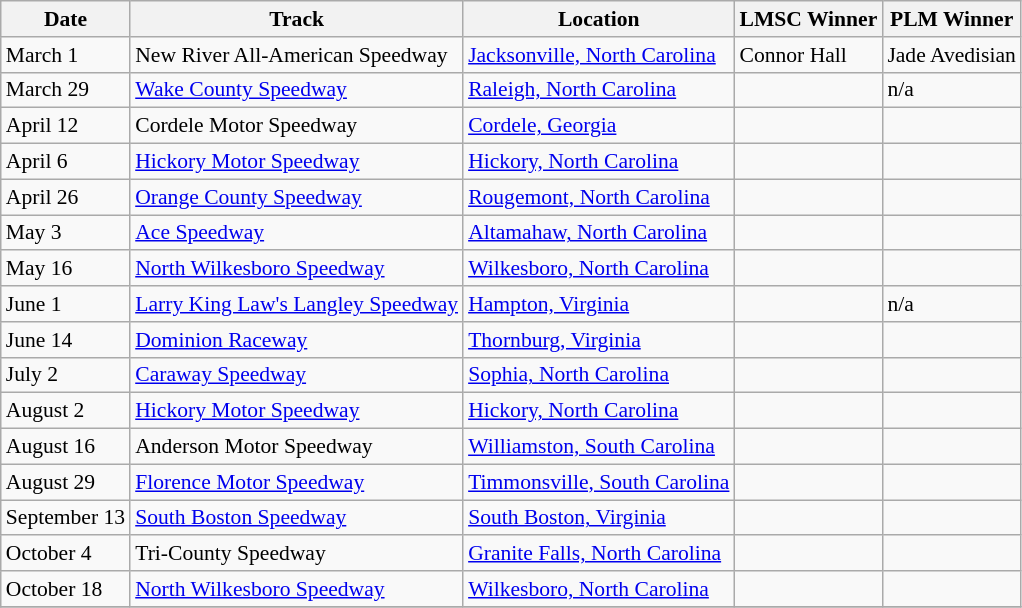<table class="wikitable" style="font-size:90%;">
<tr>
<th>Date</th>
<th>Track</th>
<th>Location</th>
<th>LMSC Winner</th>
<th>PLM Winner</th>
</tr>
<tr>
<td>March 1</td>
<td>New River All-American Speedway</td>
<td><a href='#'>Jacksonville, North Carolina</a></td>
<td>Connor Hall</td>
<td>Jade Avedisian</td>
</tr>
<tr>
<td>March 29</td>
<td><a href='#'>Wake County Speedway</a></td>
<td><a href='#'>Raleigh, North Carolina</a></td>
<td></td>
<td>n/a</td>
</tr>
<tr>
<td>April 12</td>
<td>Cordele Motor Speedway</td>
<td><a href='#'>Cordele, Georgia</a></td>
<td></td>
<td></td>
</tr>
<tr>
<td>April 6</td>
<td><a href='#'>Hickory Motor Speedway</a></td>
<td><a href='#'>Hickory, North Carolina</a></td>
<td></td>
<td></td>
</tr>
<tr>
<td>April 26</td>
<td><a href='#'>Orange County Speedway</a></td>
<td><a href='#'>Rougemont, North Carolina</a></td>
<td></td>
<td></td>
</tr>
<tr>
<td>May 3</td>
<td><a href='#'>Ace Speedway</a></td>
<td><a href='#'>Altamahaw, North Carolina</a></td>
<td></td>
<td></td>
</tr>
<tr>
<td>May 16</td>
<td><a href='#'>North Wilkesboro Speedway</a></td>
<td><a href='#'>Wilkesboro, North Carolina</a></td>
<td></td>
<td></td>
</tr>
<tr>
<td>June 1</td>
<td><a href='#'>Larry King Law's Langley Speedway</a></td>
<td><a href='#'>Hampton, Virginia</a></td>
<td></td>
<td>n/a</td>
</tr>
<tr>
<td>June 14</td>
<td><a href='#'>Dominion Raceway</a></td>
<td><a href='#'>Thornburg, Virginia</a></td>
<td></td>
<td></td>
</tr>
<tr>
<td>July 2</td>
<td><a href='#'>Caraway Speedway</a></td>
<td><a href='#'>Sophia, North Carolina</a></td>
<td></td>
<td></td>
</tr>
<tr>
<td>August 2</td>
<td><a href='#'>Hickory Motor Speedway</a></td>
<td><a href='#'>Hickory, North Carolina</a></td>
<td></td>
<td></td>
</tr>
<tr>
<td>August 16</td>
<td>Anderson Motor Speedway</td>
<td><a href='#'>Williamston, South Carolina</a></td>
<td></td>
<td></td>
</tr>
<tr>
<td>August 29</td>
<td><a href='#'>Florence Motor Speedway</a></td>
<td><a href='#'>Timmonsville, South Carolina</a></td>
<td></td>
<td></td>
</tr>
<tr>
<td>September 13</td>
<td><a href='#'>South Boston Speedway</a></td>
<td><a href='#'>South Boston, Virginia</a></td>
<td></td>
<td></td>
</tr>
<tr>
<td>October 4</td>
<td>Tri-County Speedway</td>
<td><a href='#'>Granite Falls, North Carolina</a></td>
<td></td>
<td></td>
</tr>
<tr>
<td>October 18</td>
<td><a href='#'>North Wilkesboro Speedway</a></td>
<td><a href='#'>Wilkesboro, North Carolina</a></td>
<td></td>
<td></td>
</tr>
<tr>
</tr>
</table>
